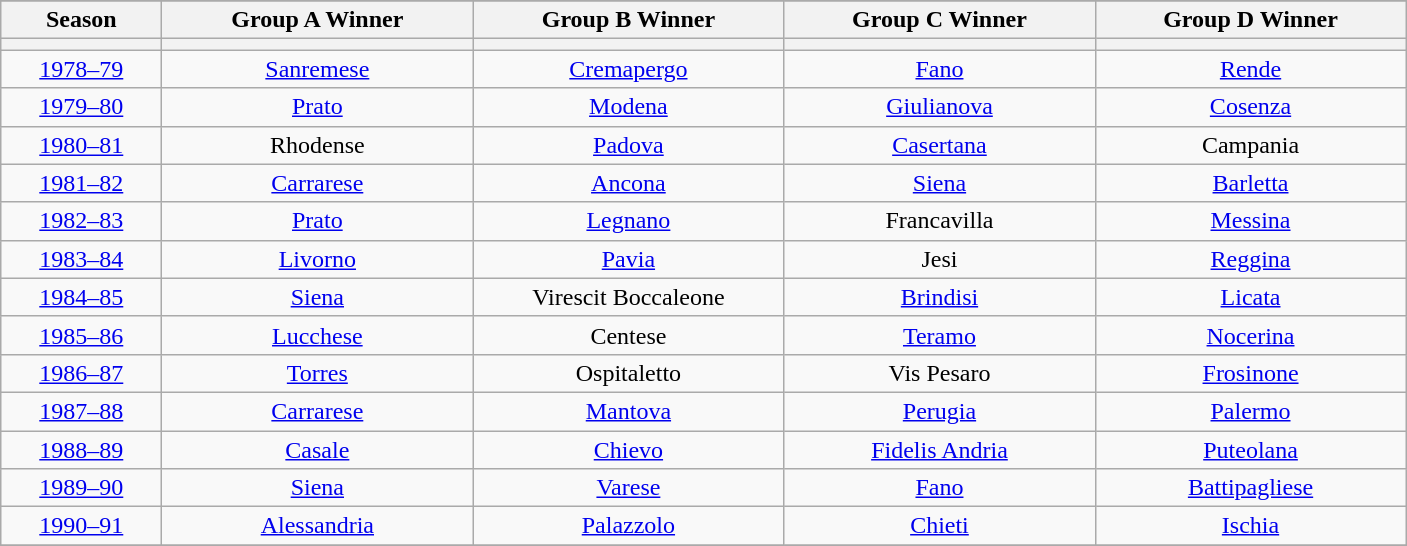<table class="wikitable" style="text-align: center">
<tr>
</tr>
<tr>
<th>Season</th>
<th>Group A Winner</th>
<th>Group B Winner</th>
<th>Group C Winner</th>
<th>Group D Winner</th>
</tr>
<tr>
<th width=100></th>
<th width=200></th>
<th width=200></th>
<th width=200></th>
<th width=200></th>
</tr>
<tr>
<td><a href='#'>1978–79</a></td>
<td><a href='#'>Sanremese</a></td>
<td><a href='#'>Cremapergo</a></td>
<td><a href='#'>Fano</a></td>
<td><a href='#'>Rende</a></td>
</tr>
<tr>
<td><a href='#'>1979–80</a></td>
<td><a href='#'>Prato</a></td>
<td><a href='#'>Modena</a></td>
<td><a href='#'>Giulianova</a></td>
<td><a href='#'>Cosenza</a></td>
</tr>
<tr>
<td><a href='#'>1980–81</a></td>
<td>Rhodense</td>
<td><a href='#'>Padova</a></td>
<td><a href='#'>Casertana</a></td>
<td>Campania</td>
</tr>
<tr>
<td><a href='#'>1981–82</a></td>
<td><a href='#'>Carrarese</a></td>
<td><a href='#'>Ancona</a></td>
<td><a href='#'>Siena</a></td>
<td><a href='#'>Barletta</a></td>
</tr>
<tr>
<td><a href='#'>1982–83</a></td>
<td><a href='#'>Prato</a></td>
<td><a href='#'>Legnano</a></td>
<td>Francavilla</td>
<td><a href='#'>Messina</a></td>
</tr>
<tr>
<td><a href='#'>1983–84</a></td>
<td><a href='#'>Livorno</a></td>
<td><a href='#'>Pavia</a></td>
<td>Jesi</td>
<td><a href='#'>Reggina</a></td>
</tr>
<tr>
<td><a href='#'>1984–85</a></td>
<td><a href='#'>Siena</a></td>
<td>Virescit Boccaleone</td>
<td><a href='#'>Brindisi</a></td>
<td><a href='#'>Licata</a></td>
</tr>
<tr>
<td><a href='#'>1985–86</a></td>
<td><a href='#'>Lucchese</a></td>
<td>Centese</td>
<td><a href='#'>Teramo</a></td>
<td><a href='#'>Nocerina</a></td>
</tr>
<tr>
<td><a href='#'>1986–87</a></td>
<td><a href='#'>Torres</a></td>
<td>Ospitaletto</td>
<td>Vis Pesaro</td>
<td><a href='#'>Frosinone</a></td>
</tr>
<tr>
<td><a href='#'>1987–88</a></td>
<td><a href='#'>Carrarese</a></td>
<td><a href='#'>Mantova</a></td>
<td><a href='#'>Perugia</a></td>
<td><a href='#'>Palermo</a></td>
</tr>
<tr>
<td><a href='#'>1988–89</a></td>
<td><a href='#'>Casale</a></td>
<td><a href='#'>Chievo</a></td>
<td><a href='#'>Fidelis Andria</a></td>
<td><a href='#'>Puteolana</a></td>
</tr>
<tr>
<td><a href='#'>1989–90</a></td>
<td><a href='#'>Siena</a></td>
<td><a href='#'>Varese</a></td>
<td><a href='#'>Fano</a></td>
<td><a href='#'>Battipagliese</a></td>
</tr>
<tr>
<td><a href='#'>1990–91</a></td>
<td><a href='#'>Alessandria</a></td>
<td><a href='#'>Palazzolo</a></td>
<td><a href='#'>Chieti</a></td>
<td><a href='#'>Ischia</a></td>
</tr>
<tr>
</tr>
</table>
